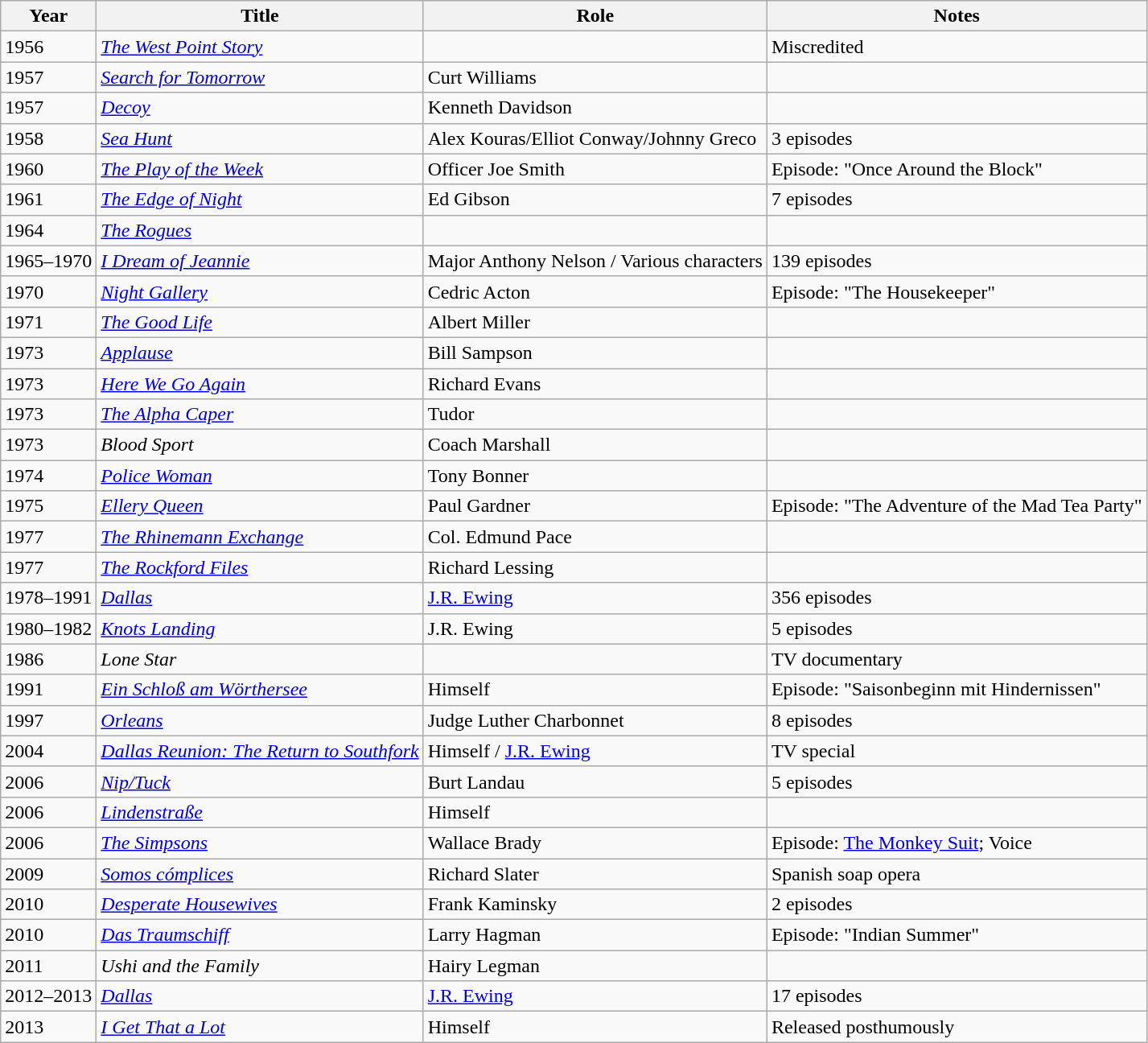<table class="wikitable plainrowheaders sortable">
<tr>
<th>Year</th>
<th>Title</th>
<th>Role</th>
<th>Notes</th>
</tr>
<tr>
<td>1956</td>
<td><em><a href='#'>The West Point Story</a></em></td>
<td></td>
<td>Miscredited</td>
</tr>
<tr>
<td>1957</td>
<td><em><a href='#'>Search for Tomorrow</a></em></td>
<td>Curt Williams</td>
<td></td>
</tr>
<tr>
<td>1957</td>
<td><em><a href='#'>Decoy</a></em></td>
<td>Kenneth Davidson</td>
<td></td>
</tr>
<tr>
<td>1958</td>
<td><em><a href='#'>Sea Hunt</a></em></td>
<td>Alex Kouras/Elliot Conway/Johnny Greco</td>
<td>3 episodes</td>
</tr>
<tr>
<td>1960</td>
<td><em><a href='#'>The Play of the Week</a></em></td>
<td>Officer Joe Smith</td>
<td>Episode: "Once Around the Block"</td>
</tr>
<tr>
<td>1961</td>
<td><em><a href='#'>The Edge of Night</a></em></td>
<td>Ed Gibson</td>
<td>7 episodes</td>
</tr>
<tr>
<td>1964</td>
<td><em><a href='#'>The Rogues</a></em></td>
<td></td>
<td></td>
</tr>
<tr>
<td>1965–1970</td>
<td><em><a href='#'>I Dream of Jeannie</a></em></td>
<td>Major Anthony Nelson / Various characters</td>
<td>139 episodes</td>
</tr>
<tr>
<td>1970</td>
<td><em><a href='#'>Night Gallery</a></em></td>
<td>Cedric Acton</td>
<td>Episode: "The Housekeeper"</td>
</tr>
<tr>
<td>1971</td>
<td><em><a href='#'>The Good Life</a></em></td>
<td>Albert Miller</td>
<td></td>
</tr>
<tr>
<td>1973</td>
<td><em><a href='#'>Applause</a></em></td>
<td>Bill Sampson</td>
<td></td>
</tr>
<tr>
<td>1973</td>
<td><em><a href='#'>Here We Go Again</a></em></td>
<td>Richard Evans</td>
<td></td>
</tr>
<tr>
<td>1973</td>
<td><em><a href='#'>The Alpha Caper</a></em></td>
<td>Tudor</td>
<td></td>
</tr>
<tr>
<td>1973</td>
<td><em>Blood Sport</em></td>
<td>Coach Marshall</td>
<td></td>
</tr>
<tr>
<td>1974</td>
<td><em><a href='#'>Police Woman</a></em></td>
<td>Tony Bonner</td>
<td></td>
</tr>
<tr>
<td>1975</td>
<td><em><a href='#'>Ellery Queen</a></em></td>
<td>Paul Gardner</td>
<td>Episode: "The Adventure of the Mad Tea Party"</td>
</tr>
<tr>
<td>1977</td>
<td><em><a href='#'>The Rhinemann Exchange</a></em></td>
<td>Col. Edmund Pace</td>
<td></td>
</tr>
<tr>
<td>1977</td>
<td><em><a href='#'>The Rockford Files</a></em></td>
<td>Richard Lessing</td>
<td></td>
</tr>
<tr>
<td>1978–1991</td>
<td><em><a href='#'>Dallas</a></em></td>
<td><a href='#'>J.R. Ewing</a></td>
<td>356 episodes</td>
</tr>
<tr>
<td>1980–1982</td>
<td><em><a href='#'>Knots Landing</a></em></td>
<td>J.R. Ewing</td>
<td>5 episodes</td>
</tr>
<tr>
<td>1986</td>
<td><em>Lone Star</em></td>
<td></td>
<td>TV documentary</td>
</tr>
<tr>
<td>1991</td>
<td><em><a href='#'>Ein Schloß am Wörthersee</a></em></td>
<td>Himself</td>
<td>Episode: "Saisonbeginn mit Hindernissen"</td>
</tr>
<tr>
<td>1997</td>
<td><em><a href='#'>Orleans</a></em></td>
<td>Judge Luther Charbonnet</td>
<td>8 episodes</td>
</tr>
<tr>
<td>2004</td>
<td><em><a href='#'>Dallas Reunion: The Return to Southfork</a></em></td>
<td>Himself / <a href='#'>J.R. Ewing</a></td>
<td>TV special</td>
</tr>
<tr>
<td>2006</td>
<td><em><a href='#'>Nip/Tuck</a></em></td>
<td>Burt Landau</td>
<td>5 episodes</td>
</tr>
<tr>
<td>2006</td>
<td><em><a href='#'>Lindenstraße</a></em></td>
<td>Himself</td>
<td></td>
</tr>
<tr>
<td>2006</td>
<td><em><a href='#'>The Simpsons</a></em></td>
<td>Wallace Brady</td>
<td>Episode: <a href='#'>The Monkey Suit</a>; Voice</td>
</tr>
<tr>
<td>2009</td>
<td><em><a href='#'>Somos cómplices</a></em></td>
<td>Richard Slater</td>
<td>Spanish soap opera</td>
</tr>
<tr>
<td>2010</td>
<td><em><a href='#'>Desperate Housewives</a></em></td>
<td>Frank Kaminsky</td>
<td>2 episodes</td>
</tr>
<tr>
<td>2010</td>
<td><em><a href='#'>Das Traumschiff</a></em></td>
<td>Larry Hagman</td>
<td>Episode: "Indian Summer"</td>
</tr>
<tr>
<td>2011</td>
<td><em>Ushi and the Family</em></td>
<td>Hairy Legman</td>
<td></td>
</tr>
<tr>
<td>2012–2013</td>
<td><em><a href='#'>Dallas</a></em></td>
<td><a href='#'>J.R. Ewing</a></td>
<td>17 episodes</td>
</tr>
<tr>
<td>2013</td>
<td><em><a href='#'>I Get That a Lot</a></em></td>
<td>Himself</td>
<td>Released posthumously</td>
</tr>
</table>
